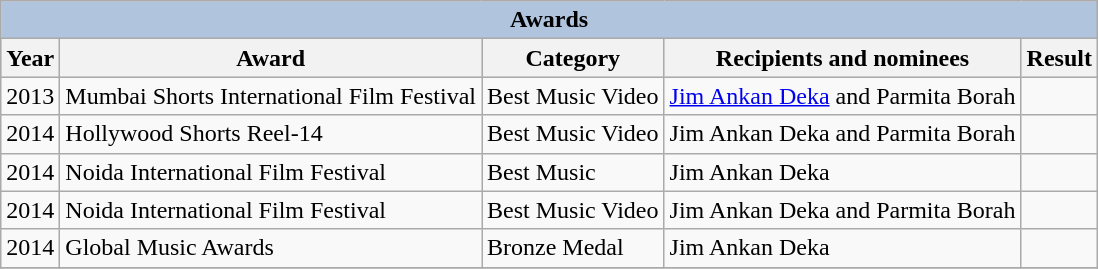<table class="wikitable" width=>
<tr>
<th colspan="5" style="background: LightSteelBlue;">Awards</th>
</tr>
<tr style="background:#ccc; text-align:center;">
<th>Year</th>
<th>Award</th>
<th>Category</th>
<th>Recipients and nominees</th>
<th>Result</th>
</tr>
<tr>
<td>2013</td>
<td>Mumbai Shorts International Film Festival</td>
<td>Best Music Video</td>
<td><a href='#'>Jim Ankan Deka</a> and Parmita Borah</td>
<td></td>
</tr>
<tr>
<td>2014</td>
<td>Hollywood Shorts Reel-14</td>
<td>Best Music Video</td>
<td>Jim Ankan Deka and Parmita Borah</td>
<td></td>
</tr>
<tr>
<td>2014</td>
<td>Noida International Film Festival</td>
<td>Best Music</td>
<td>Jim Ankan Deka</td>
<td></td>
</tr>
<tr>
<td>2014</td>
<td>Noida International Film Festival</td>
<td>Best Music Video</td>
<td>Jim Ankan Deka and Parmita Borah</td>
<td></td>
</tr>
<tr>
<td>2014</td>
<td>Global Music Awards</td>
<td>Bronze Medal</td>
<td>Jim Ankan Deka</td>
<td></td>
</tr>
<tr>
</tr>
</table>
